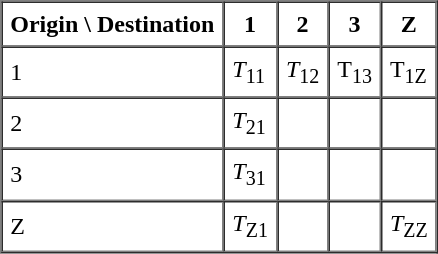<table border="1" cellpadding="5" cellspacing="0" align="center">
<tr>
<th>Origin \ Destination</th>
<th>1</th>
<th>2</th>
<th>3</th>
<th>Z</th>
</tr>
<tr>
<td>1</td>
<td><em>T</em><sub>11</sub></td>
<td><em>T</em><sub>12</sub></td>
<td>T<sub>13</sub></td>
<td>T<sub>1Z</sub></td>
</tr>
<tr>
<td>2</td>
<td><em>T</em><sub>21</sub></td>
<td></td>
<td></td>
<td></td>
</tr>
<tr>
<td>3</td>
<td><em>T</em><sub>31</sub></td>
<td></td>
<td></td>
<td></td>
</tr>
<tr>
<td>Z</td>
<td><em>T</em><sub>Z1</sub></td>
<td></td>
<td></td>
<td><em>T</em><sub>ZZ</sub></td>
</tr>
<tr>
</tr>
</table>
